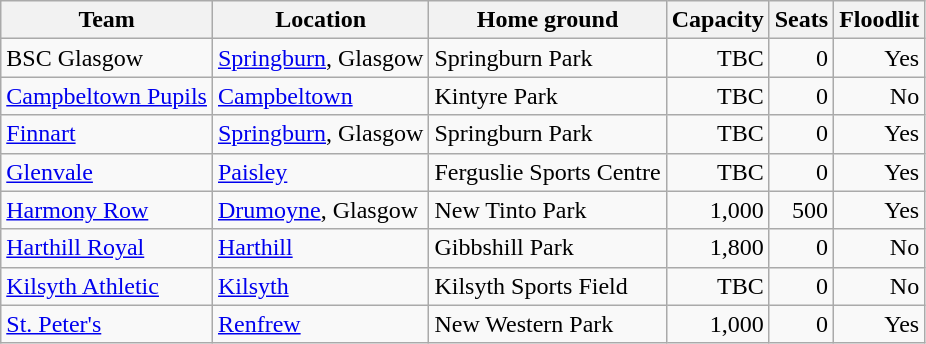<table class="wikitable sortable">
<tr>
<th>Team</th>
<th>Location</th>
<th>Home ground</th>
<th data-sort-type="number">Capacity</th>
<th data-sort-type="number">Seats</th>
<th>Floodlit</th>
</tr>
<tr>
<td>BSC Glasgow</td>
<td><a href='#'>Springburn</a>, Glasgow</td>
<td>Springburn Park</td>
<td align=right>TBC</td>
<td align=right>0</td>
<td align=right>Yes</td>
</tr>
<tr>
<td><a href='#'>Campbeltown Pupils</a></td>
<td><a href='#'>Campbeltown</a></td>
<td>Kintyre Park</td>
<td align=right>TBC</td>
<td align=right>0</td>
<td align=right>No</td>
</tr>
<tr>
<td><a href='#'>Finnart</a></td>
<td><a href='#'>Springburn</a>, Glasgow</td>
<td>Springburn Park</td>
<td align=right>TBC</td>
<td align=right>0</td>
<td align=right>Yes</td>
</tr>
<tr>
<td><a href='#'>Glenvale</a></td>
<td><a href='#'>Paisley</a></td>
<td>Ferguslie Sports Centre</td>
<td align=right>TBC</td>
<td align=right>0</td>
<td align=right>Yes</td>
</tr>
<tr>
<td><a href='#'>Harmony Row</a></td>
<td><a href='#'>Drumoyne</a>, Glasgow</td>
<td>New Tinto Park</td>
<td align=right>1,000</td>
<td align=right>500</td>
<td align=right>Yes</td>
</tr>
<tr>
<td><a href='#'>Harthill Royal</a></td>
<td><a href='#'>Harthill</a></td>
<td>Gibbshill Park</td>
<td align=right>1,800</td>
<td align=right>0</td>
<td align=right>No</td>
</tr>
<tr>
<td><a href='#'>Kilsyth Athletic</a></td>
<td><a href='#'>Kilsyth</a></td>
<td>Kilsyth Sports Field</td>
<td align=right>TBC</td>
<td align=right>0</td>
<td align=right>No</td>
</tr>
<tr>
<td><a href='#'>St. Peter's</a></td>
<td><a href='#'>Renfrew</a></td>
<td>New Western Park</td>
<td align=right>1,000</td>
<td align=right>0</td>
<td align=right>Yes</td>
</tr>
</table>
